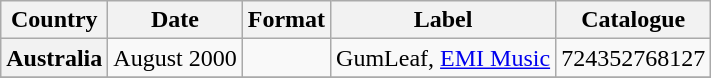<table class="wikitable plainrowheaders">
<tr>
<th scope="col">Country</th>
<th scope="col">Date</th>
<th scope="col">Format</th>
<th scope="col">Label</th>
<th scope="col">Catalogue</th>
</tr>
<tr>
<th scope="row">Australia</th>
<td>August 2000</td>
<td></td>
<td>GumLeaf, <a href='#'>EMI Music</a></td>
<td>724352768127</td>
</tr>
<tr>
</tr>
</table>
